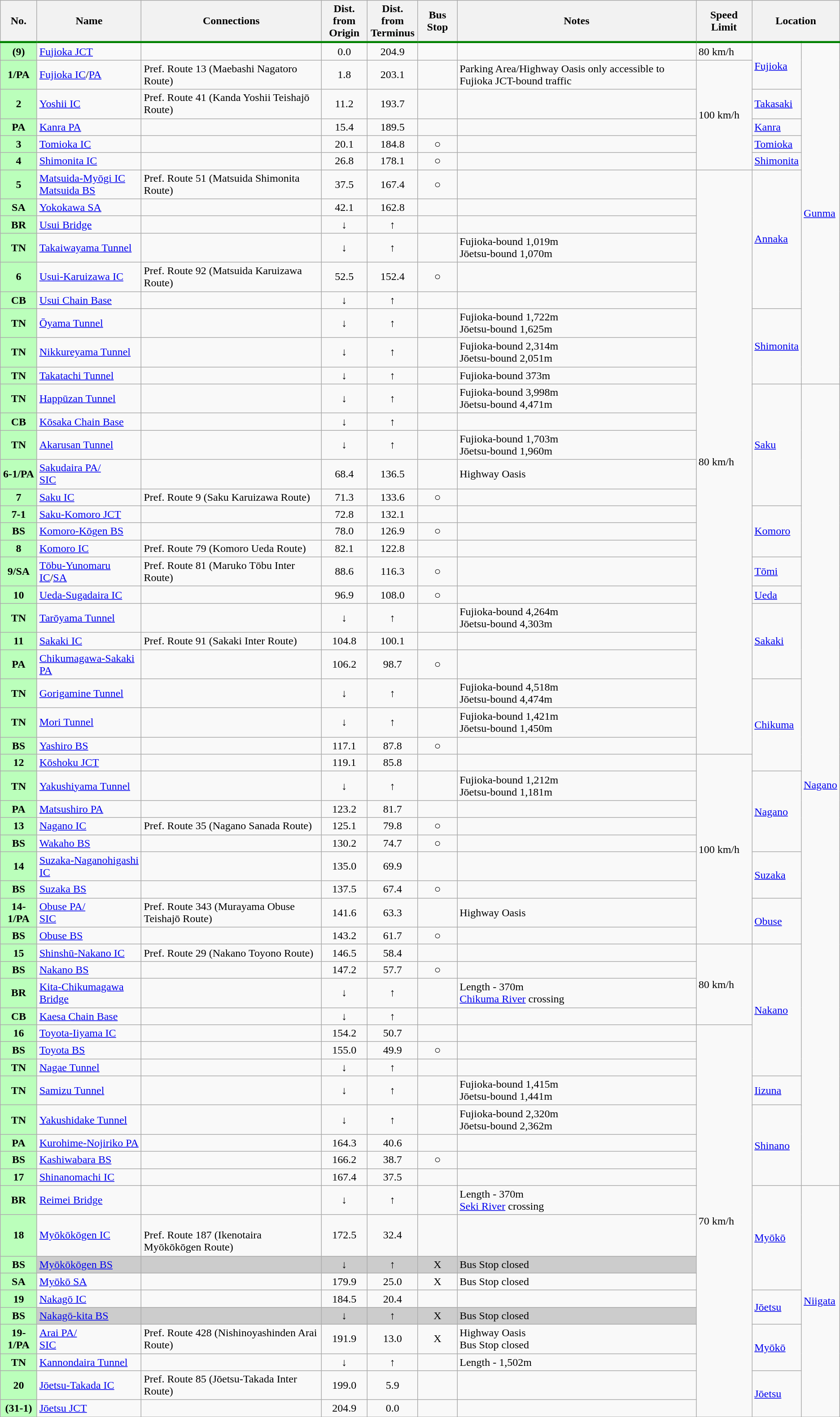<table class="wikitable">
<tr>
<th style="border-bottom: 3px solid green;">No.</th>
<th style="border-bottom: 3px solid green;">Name</th>
<th style="border-bottom: 3px solid green;">Connections</th>
<th style="border-bottom: 3px solid green;">Dist. from<br>Origin</th>
<th style="border-bottom: 3px solid green;">Dist. from<br>Terminus</th>
<th style="border-bottom: 3px solid green;">Bus Stop</th>
<th style="border-bottom: 3px solid green;">Notes</th>
<th style="border-bottom: 3px solid green;">Speed Limit</th>
<th style="border-bottom: 3px solid green;" colspan="2">Location</th>
</tr>
<tr>
<th style="background-color: #BFB;">(9)</th>
<td><a href='#'>Fujioka JCT</a></td>
<td></td>
<td style="text-align: center;">0.0</td>
<td style="text-align: center;">204.9</td>
<td style="text-align: center;"></td>
<td></td>
<td rowspan="2">80 km/h</td>
<td rowspan="3"><a href='#'>Fujioka</a></td>
<td rowspan="19" style="width:1em;"><a href='#'>Gunma</a></td>
</tr>
<tr>
<th rowspan="2" style="background-color: #BFB;">1/PA</th>
<td rowspan="2"><a href='#'>Fujioka IC</a>/<a href='#'>PA</a></td>
<td rowspan="2">Pref. Route 13 (Maebashi Nagatoro Route)</td>
<td rowspan="2" style="text-align: center;">1.8</td>
<td rowspan="2" style="text-align: center;">203.1</td>
<td rowspan="2"></td>
<td rowspan="2">Parking Area/Highway Oasis only accessible to Fujioka JCT-bound traffic</td>
</tr>
<tr>
<td rowspan="6">100 km/h</td>
</tr>
<tr>
<th style="background-color: #BFB;">2</th>
<td><a href='#'>Yoshii IC</a></td>
<td>Pref. Route 41 (Kanda Yoshii Teishajō Route)</td>
<td style="text-align: center;">11.2</td>
<td style="text-align: center;">193.7</td>
<td style="text-align: center;"></td>
<td></td>
<td><a href='#'>Takasaki</a></td>
</tr>
<tr>
<th style="background-color: #BFB;">PA</th>
<td><a href='#'>Kanra PA</a></td>
<td></td>
<td style="text-align: center;">15.4</td>
<td style="text-align: center;">189.5</td>
<td style="text-align: center;"></td>
<td></td>
<td><a href='#'>Kanra</a></td>
</tr>
<tr>
<th style="background-color: #BFB;">3</th>
<td><a href='#'>Tomioka IC</a></td>
<td></td>
<td style="text-align: center;">20.1</td>
<td style="text-align: center;">184.8</td>
<td style="text-align: center;">○</td>
<td></td>
<td><a href='#'>Tomioka</a></td>
</tr>
<tr>
<th style="background-color: #BFB;">4</th>
<td><a href='#'>Shimonita IC</a></td>
<td></td>
<td style="text-align: center;">26.8</td>
<td style="text-align: center;">178.1</td>
<td style="text-align: center;">○</td>
<td></td>
<td><a href='#'>Shimonita</a></td>
</tr>
<tr>
<th rowspan="2" style="background-color: #BFB;">5</th>
<td rowspan="2"><a href='#'>Matsuida-Myōgi IC<br>Matsuida BS</a></td>
<td rowspan="2">Pref. Route 51 (Matsuida Shimonita Route)</td>
<td rowspan="2" style="text-align: center;">37.5</td>
<td rowspan="2" style="text-align: center;">167.4</td>
<td rowspan="2" style="text-align: center;">○</td>
<td rowspan="2"></td>
<td rowspan="8"><a href='#'>Annaka</a></td>
</tr>
<tr>
<td rowspan="30">80 km/h</td>
</tr>
<tr>
<th style="background-color: #BFB;">SA</th>
<td><a href='#'>Yokokawa SA</a></td>
<td></td>
<td style="text-align: center;">42.1</td>
<td style="text-align: center;">162.8</td>
<td style="text-align: center;"></td>
<td></td>
</tr>
<tr>
<th style="background-color: #BFB;">BR</th>
<td><a href='#'>Usui Bridge</a></td>
<td></td>
<td style="text-align: center;">↓</td>
<td style="text-align: center;">↑</td>
<td style="text-align: center;"></td>
<td></td>
</tr>
<tr>
<th style="background-color: #BFB;">TN</th>
<td><a href='#'>Takaiwayama Tunnel</a></td>
<td></td>
<td style="text-align: center;">↓</td>
<td style="text-align: center;">↑</td>
<td style="text-align: center;"></td>
<td>Fujioka-bound 1,019m<br>Jōetsu-bound 1,070m</td>
</tr>
<tr>
<th style="background-color: #BFB;">6</th>
<td><a href='#'>Usui-Karuizawa IC</a></td>
<td>Pref. Route 92 (Matsuida Karuizawa Route)</td>
<td style="text-align: center;">52.5</td>
<td style="text-align: center;">152.4</td>
<td style="text-align: center;">○</td>
<td></td>
</tr>
<tr>
<th style="background-color: #BFB;">CB</th>
<td><a href='#'>Usui Chain Base</a></td>
<td></td>
<td style="text-align: center;">↓</td>
<td style="text-align: center;">↑</td>
<td style="text-align: center;"></td>
<td></td>
</tr>
<tr>
<th rowspan="2" style="background-color: #BFB; text-align: center;">TN</th>
<td rowspan="2"><a href='#'>Ōyama Tunnel</a></td>
<td rowspan="2"></td>
<td rowspan="2" style="text-align: center;">↓</td>
<td rowspan="2" style="text-align: center;">↑</td>
<td rowspan="2" style="text-align: center;"></td>
<td rowspan="2">Fujioka-bound 1,722m<br>Jōetsu-bound 1,625m</td>
</tr>
<tr>
<td rowspan="4"><a href='#'>Shimonita</a></td>
</tr>
<tr>
<th style="background-color: #BFB;">TN</th>
<td><a href='#'>Nikkureyama Tunnel</a></td>
<td></td>
<td style="text-align: center;">↓</td>
<td style="text-align: center;">↑</td>
<td style="text-align: center;"></td>
<td>Fujioka-bound 2,314m<br>Jōetsu-bound 2,051m</td>
</tr>
<tr>
<th style="background-color: #BFB;">TN</th>
<td><a href='#'>Takatachi Tunnel</a></td>
<td></td>
<td style="text-align: center;">↓</td>
<td style="text-align: center;">↑</td>
<td style="text-align: center;"></td>
<td>Fujioka-bound 373m</td>
</tr>
<tr>
<th rowspan="2" style="background-color: #BFB; text-align: center;">TN</th>
<td rowspan="2"><a href='#'>Happūzan Tunnel</a></td>
<td rowspan="2"></td>
<td rowspan="2" style="text-align: center;">↓</td>
<td rowspan="2" style="text-align: center;">↑</td>
<td rowspan="2" style="text-align: center;"></td>
<td rowspan="2">Fujioka-bound 3,998m<br>Jōetsu-bound 4,471m</td>
</tr>
<tr>
<td rowspan="5"><a href='#'>Saku</a></td>
<td rowspan="46" style="width:1em;"><a href='#'>Nagano</a></td>
</tr>
<tr>
<th style="background-color: #BFB;">CB</th>
<td><a href='#'>Kōsaka Chain Base</a></td>
<td></td>
<td style="text-align: center;">↓</td>
<td style="text-align: center;">↑</td>
<td style="text-align: center;"></td>
<td></td>
</tr>
<tr>
<th style="background-color: #BFB;">TN</th>
<td><a href='#'>Akarusan Tunnel</a></td>
<td></td>
<td style="text-align: center;">↓</td>
<td style="text-align: center;">↑</td>
<td style="text-align: center;"></td>
<td>Fujioka-bound 1,703m<br>Jōetsu-bound 1,960m</td>
</tr>
<tr>
<th style="background-color: #BFB;">6-1/PA</th>
<td><a href='#'>Sakudaira PA/<br>SIC</a></td>
<td></td>
<td style="text-align: center;">68.4</td>
<td style="text-align: center;">136.5</td>
<td style="text-align: center;"></td>
<td>Highway Oasis</td>
</tr>
<tr>
<th style="background-color: #BFB;">7</th>
<td><a href='#'>Saku IC</a></td>
<td>Pref. Route 9 (Saku Karuizawa Route)</td>
<td style="text-align: center;">71.3</td>
<td style="text-align: center;">133.6</td>
<td style="text-align: center;">○</td>
<td></td>
</tr>
<tr>
<th style="background-color: #BFB;">7-1</th>
<td><a href='#'>Saku-Komoro JCT</a></td>
<td></td>
<td style="text-align: center;">72.8</td>
<td style="text-align: center;">132.1</td>
<td style="text-align: center;"></td>
<td></td>
<td rowspan="3"><a href='#'>Komoro</a></td>
</tr>
<tr>
<th style="background-color: #BFB;">BS</th>
<td><a href='#'>Komoro-Kōgen BS</a></td>
<td></td>
<td style="text-align: center;">78.0</td>
<td style="text-align: center;">126.9</td>
<td style="text-align: center;">○</td>
<td></td>
</tr>
<tr>
<th style="background-color: #BFB;">8</th>
<td><a href='#'>Komoro IC</a></td>
<td>Pref. Route 79 (Komoro Ueda Route)</td>
<td style="text-align: center;">82.1</td>
<td style="text-align: center;">122.8</td>
<td style="text-align: center;"></td>
<td></td>
</tr>
<tr>
<th style="background-color: #BFB;">9/SA</th>
<td><a href='#'>Tōbu-Yunomaru IC</a>/<a href='#'>SA</a></td>
<td>Pref. Route 81 (Maruko Tōbu Inter Route)</td>
<td style="text-align: center;">88.6</td>
<td style="text-align: center;">116.3</td>
<td style="text-align: center;">○</td>
<td></td>
<td><a href='#'>Tōmi</a></td>
</tr>
<tr>
<th style="background-color: #BFB;">10</th>
<td><a href='#'>Ueda-Sugadaira IC</a></td>
<td></td>
<td style="text-align: center;">96.9</td>
<td style="text-align: center;">108.0</td>
<td style="text-align: center;">○</td>
<td></td>
<td rowspan="2"><a href='#'>Ueda</a></td>
</tr>
<tr>
<th rowspan="2" style="background-color: #BFB; text-align: center;">TN</th>
<td rowspan="2"><a href='#'>Tarōyama Tunnel</a></td>
<td rowspan="2"></td>
<td rowspan="2" style="text-align: center;">↓</td>
<td rowspan="2" style="text-align: center;">↑</td>
<td rowspan="2" style="text-align: center;"></td>
<td rowspan="2">Fujioka-bound 4,264m<br>Jōetsu-bound 4,303m</td>
</tr>
<tr>
<td rowspan="4"><a href='#'>Sakaki</a></td>
</tr>
<tr>
<th style="background-color: #BFB;">11</th>
<td><a href='#'>Sakaki IC</a></td>
<td>Pref. Route 91 (Sakaki Inter Route)</td>
<td style="text-align: center;">104.8</td>
<td style="text-align: center;">100.1</td>
<td style="text-align: center;"></td>
<td></td>
</tr>
<tr>
<th style="background-color: #BFB;">PA</th>
<td><a href='#'>Chikumagawa-Sakaki PA</a></td>
<td></td>
<td style="text-align: center;">106.2</td>
<td style="text-align: center;">98.7</td>
<td style="text-align: center;">○</td>
<td></td>
</tr>
<tr>
<th rowspan="2" style="background-color: #BFB; text-align: center;">TN</th>
<td rowspan="2"><a href='#'>Gorigamine Tunnel</a></td>
<td rowspan="2"></td>
<td rowspan="2" style="text-align: center;">↓</td>
<td rowspan="2" style="text-align: center;">↑</td>
<td rowspan="2" style="text-align: center;"></td>
<td rowspan="2">Fujioka-bound 4,518m<br>Jōetsu-bound 4,474m</td>
</tr>
<tr>
<td rowspan="6"><a href='#'>Chikuma</a></td>
</tr>
<tr>
<th style="background-color: #BFB;">TN</th>
<td><a href='#'>Mori Tunnel</a></td>
<td></td>
<td style="text-align: center;">↓</td>
<td style="text-align: center;">↑</td>
<td style="text-align: center;"></td>
<td>Fujioka-bound 1,421m<br>Jōetsu-bound 1,450m</td>
</tr>
<tr>
<th style="background-color: #BFB;">BS</th>
<td><a href='#'>Yashiro BS</a></td>
<td></td>
<td style="text-align: center;">117.1</td>
<td style="text-align: center;">87.8</td>
<td style="text-align: center;">○</td>
<td></td>
</tr>
<tr>
<th rowspan="2" style="background-color: #BFB;">12</th>
<td rowspan="2"><a href='#'>Kōshoku JCT</a></td>
<td rowspan="2"></td>
<td rowspan="2" style="text-align: center;">119.1</td>
<td rowspan="2" style="text-align: center;">85.8</td>
<td rowspan="2" style="text-align: center;"></td>
<td rowspan="2"></td>
</tr>
<tr>
<td rowspan="12">100 km/h</td>
</tr>
<tr>
<th rowspan="2" style="background-color: #BFB; text-align: center;">TN</th>
<td rowspan="2"><a href='#'>Yakushiyama Tunnel</a></td>
<td rowspan="2"></td>
<td rowspan="2" style="text-align: center;">↓</td>
<td rowspan="2" style="text-align: center;">↑</td>
<td rowspan="2" style="text-align: center;"></td>
<td rowspan="2">Fujioka-bound 1,212m<br>Jōetsu-bound 1,181m</td>
</tr>
<tr>
<td rowspan="5"><a href='#'>Nagano</a></td>
</tr>
<tr>
<th style="background-color: #BFB;">PA</th>
<td><a href='#'>Matsushiro PA</a></td>
<td></td>
<td style="text-align: center;">123.2</td>
<td style="text-align: center;">81.7</td>
<td style="text-align: center;"></td>
<td></td>
</tr>
<tr>
<th style="background-color: #BFB;">13</th>
<td><a href='#'>Nagano IC</a></td>
<td>Pref. Route 35 (Nagano Sanada Route)</td>
<td style="text-align: center;">125.1</td>
<td style="text-align: center;">79.8</td>
<td style="text-align: center;">○</td>
<td></td>
</tr>
<tr>
<th style="background-color: #BFB;">BS</th>
<td><a href='#'>Wakaho BS</a></td>
<td></td>
<td style="text-align: center;">130.2</td>
<td style="text-align: center;">74.7</td>
<td style="text-align: center;">○</td>
<td></td>
</tr>
<tr>
<th rowspan="2" style="background-color: #BFB; text-align: center;">14</th>
<td rowspan="2"><a href='#'>Suzaka-Naganohigashi IC</a></td>
<td rowspan="2"></td>
<td rowspan="2" style="text-align: center;">135.0</td>
<td rowspan="2" style="text-align: center;">69.9</td>
<td rowspan="2" style="text-align: center;"></td>
<td rowspan="2"></td>
</tr>
<tr>
<td rowspan="2"><a href='#'>Suzaka</a></td>
</tr>
<tr>
<th style="background-color: #BFB;">BS</th>
<td><a href='#'>Suzaka BS</a></td>
<td></td>
<td style="text-align: center;">137.5</td>
<td style="text-align: center;">67.4</td>
<td style="text-align: center;">○</td>
<td></td>
</tr>
<tr>
<th style="background-color: #BFB;">14-1/PA</th>
<td><a href='#'>Obuse PA/<br>SIC</a></td>
<td>Pref. Route 343 (Murayama Obuse Teishajō Route)</td>
<td style="text-align: center;">141.6</td>
<td style="text-align: center;">63.3</td>
<td style="text-align: center;"></td>
<td>Highway Oasis</td>
<td rowspan="2"><a href='#'>Obuse</a></td>
</tr>
<tr>
<th style="background-color: #BFB;">BS</th>
<td><a href='#'>Obuse BS</a></td>
<td></td>
<td style="text-align: center;">143.2</td>
<td style="text-align: center;">61.7</td>
<td style="text-align: center;">○</td>
<td></td>
</tr>
<tr>
<th rowspan="2" style="background-color: #BFB;">15</th>
<td rowspan="2"><a href='#'>Shinshū-Nakano IC</a></td>
<td rowspan="2">Pref. Route 29 (Nakano Toyono Route)</td>
<td rowspan="2" style="text-align: center;">146.5</td>
<td rowspan="2" style="text-align: center;">58.4</td>
<td rowspan="2" style="text-align: center;"></td>
<td rowspan="2"></td>
<td rowspan="9"><a href='#'>Nakano</a></td>
</tr>
<tr>
<td rowspan="5">80 km/h</td>
</tr>
<tr>
<th style="background-color: #BFB;">BS</th>
<td><a href='#'>Nakano BS</a></td>
<td></td>
<td style="text-align: center;">147.2</td>
<td style="text-align: center;">57.7</td>
<td style="text-align: center;">○</td>
<td></td>
</tr>
<tr>
<th style="background-color: #BFB;">BR</th>
<td><a href='#'>Kita-Chikumagawa Bridge</a></td>
<td></td>
<td style="text-align: center;">↓</td>
<td style="text-align: center;">↑</td>
<td style="text-align: center;"></td>
<td>Length - 370m<br><a href='#'>Chikuma River</a> crossing</td>
</tr>
<tr>
<th style="background-color: #BFB;">CB</th>
<td><a href='#'>Kaesa Chain Base</a></td>
<td></td>
<td style="text-align: center;">↓</td>
<td style="text-align: center;">↑</td>
<td style="text-align: center;"></td>
<td></td>
</tr>
<tr>
<th rowspan="2" style="background-color: #BFB;">16</th>
<td rowspan="2"><a href='#'>Toyota-Iiyama IC</a></td>
<td rowspan="2"></td>
<td rowspan="2" style="text-align: center;">154.2</td>
<td rowspan="2" style="text-align: center;">50.7</td>
<td rowspan="2" style="text-align: center;"></td>
<td rowspan="2"></td>
</tr>
<tr>
<td rowspan="20">70 km/h</td>
</tr>
<tr>
<th style="background-color: #BFB;">BS</th>
<td><a href='#'>Toyota BS</a></td>
<td></td>
<td style="text-align: center;">155.0</td>
<td style="text-align: center;">49.9</td>
<td style="text-align: center;">○</td>
<td></td>
</tr>
<tr>
<th style="background-color: #BFB;">TN</th>
<td><a href='#'>Nagae Tunnel</a></td>
<td></td>
<td style="text-align: center;">↓</td>
<td style="text-align: center;">↑</td>
<td style="text-align: center;"></td>
<td></td>
</tr>
<tr>
<th style="background-color: #BFB;">TN</th>
<td><a href='#'>Samizu Tunnel</a></td>
<td></td>
<td style="text-align: center;">↓</td>
<td style="text-align: center;">↑</td>
<td style="text-align: center;"></td>
<td>Fujioka-bound 1,415m<br>Jōetsu-bound 1,441m</td>
<td rowspan="2"><a href='#'>Iizuna</a></td>
</tr>
<tr>
<th rowspan="2" style="background-color: #BFB; text-align: center;">TN</th>
<td rowspan="2"><a href='#'>Yakushidake Tunnel</a></td>
<td rowspan="2"></td>
<td rowspan="2" style="text-align: center;">↓</td>
<td rowspan="2" style="text-align: center;">↑</td>
<td rowspan="2" style="text-align: center;"></td>
<td rowspan="2">Fujioka-bound 2,320m<br>Jōetsu-bound 2,362m</td>
</tr>
<tr>
<td rowspan="5"><a href='#'>Shinano</a></td>
</tr>
<tr>
<th style="background-color: #BFB;">PA</th>
<td><a href='#'>Kurohime-Nojiriko PA</a></td>
<td></td>
<td style="text-align: center;">164.3</td>
<td style="text-align: center;">40.6</td>
<td style="text-align: center;"></td>
<td></td>
</tr>
<tr>
<th style="background-color: #BFB;">BS</th>
<td><a href='#'>Kashiwabara BS</a></td>
<td></td>
<td style="text-align: center;">166.2</td>
<td style="text-align: center;">38.7</td>
<td style="text-align: center;">○</td>
<td></td>
</tr>
<tr>
<th style="background-color: #BFB;">17</th>
<td><a href='#'>Shinanomachi IC</a></td>
<td></td>
<td style="text-align: center;">167.4</td>
<td style="text-align: center;">37.5</td>
<td style="text-align: center;"></td>
<td></td>
</tr>
<tr>
<th rowspan="2" style="background-color: #BFB; text-align: center;">BR</th>
<td rowspan="2"><a href='#'>Reimei Bridge</a></td>
<td rowspan="2"></td>
<td rowspan="2" style="text-align: center;">↓</td>
<td rowspan="2" style="text-align: center;">↑</td>
<td rowspan="2" style="text-align: center;"></td>
<td rowspan="2">Length - 370m<br><a href='#'>Seki River</a> crossing</td>
</tr>
<tr>
<td rowspan="4"><a href='#'>Myōkō</a></td>
<td rowspan="10" style="width:1em;"><a href='#'>Niigata</a></td>
</tr>
<tr>
<th style="background-color: #BFB;">18</th>
<td><a href='#'>Myōkōkōgen IC</a></td>
<td><br> Pref. Route 187 (Ikenotaira Myōkōkōgen Route)</td>
<td style="text-align: center;">172.5</td>
<td style="text-align: center;">32.4</td>
<td style="text-align: center;"></td>
<td></td>
</tr>
<tr>
<th style="background-color: #BFB;">BS</th>
<td style="background-color: #CCC;"><a href='#'>Myōkōkōgen BS</a></td>
<td style="background-color: #CCC;"></td>
<td style="background-color: #CCC; text-align: center;">↓</td>
<td style="background-color: #CCC; text-align: center;">↑</td>
<td style="background-color: #CCC; text-align: center;">X</td>
<td style="background-color: #CCC;">Bus Stop closed</td>
</tr>
<tr>
<th style="background-color: #BFB;">SA</th>
<td><a href='#'>Myōkō SA</a></td>
<td></td>
<td style="text-align: center;">179.9</td>
<td style="text-align: center;">25.0</td>
<td style="text-align: center;">X</td>
<td>Bus Stop closed</td>
</tr>
<tr>
<th style="background-color: #BFB;">19</th>
<td><a href='#'>Nakagō IC</a></td>
<td></td>
<td style="text-align: center;">184.5</td>
<td style="text-align: center;">20.4</td>
<td style="text-align: center;"></td>
<td></td>
<td rowspan="2"><a href='#'>Jōetsu</a></td>
</tr>
<tr>
<th style="background-color: #BFB;">BS</th>
<td style="background-color: #CCC;"><a href='#'>Nakagō-kita BS</a></td>
<td style="background-color: #CCC;"></td>
<td style="background-color: #CCC; text-align: center;">↓</td>
<td style="background-color: #CCC; text-align: center;">↑</td>
<td style="background-color: #CCC; text-align: center;">X</td>
<td style="background-color: #CCC;">Bus Stop closed</td>
</tr>
<tr>
<th style="background-color: #BFB;">19-1/PA</th>
<td><a href='#'>Arai PA/<br>SIC</a></td>
<td>Pref. Route 428 (Nishinoyashinden Arai Route)</td>
<td style="text-align: center;">191.9</td>
<td style="text-align: center;">13.0</td>
<td style="text-align: center;">X</td>
<td>Highway Oasis<br>Bus Stop closed</td>
<td rowspan="2"><a href='#'>Myōkō</a></td>
</tr>
<tr>
<th style="background-color: #BFB;">TN</th>
<td><a href='#'>Kannondaira Tunnel</a></td>
<td></td>
<td style="text-align: center;">↓</td>
<td style="text-align: center;">↑</td>
<td style="text-align: center;"></td>
<td>Length - 1,502m</td>
</tr>
<tr>
<th style="background-color: #BFB;">20</th>
<td><a href='#'>Jōetsu-Takada IC</a></td>
<td>Pref. Route 85 (Jōetsu-Takada Inter Route)</td>
<td style="text-align: center;">199.0</td>
<td style="text-align: center;">5.9</td>
<td style="text-align: center;"></td>
<td></td>
<td rowspan="2"><a href='#'>Jōetsu</a></td>
</tr>
<tr>
<th style="background-color: #BFB;">(31-1)</th>
<td><a href='#'>Jōetsu JCT</a></td>
<td></td>
<td style="text-align: center;">204.9</td>
<td style="text-align: center;">0.0</td>
<td style="text-align: center;"></td>
<td></td>
</tr>
<tr>
</tr>
</table>
